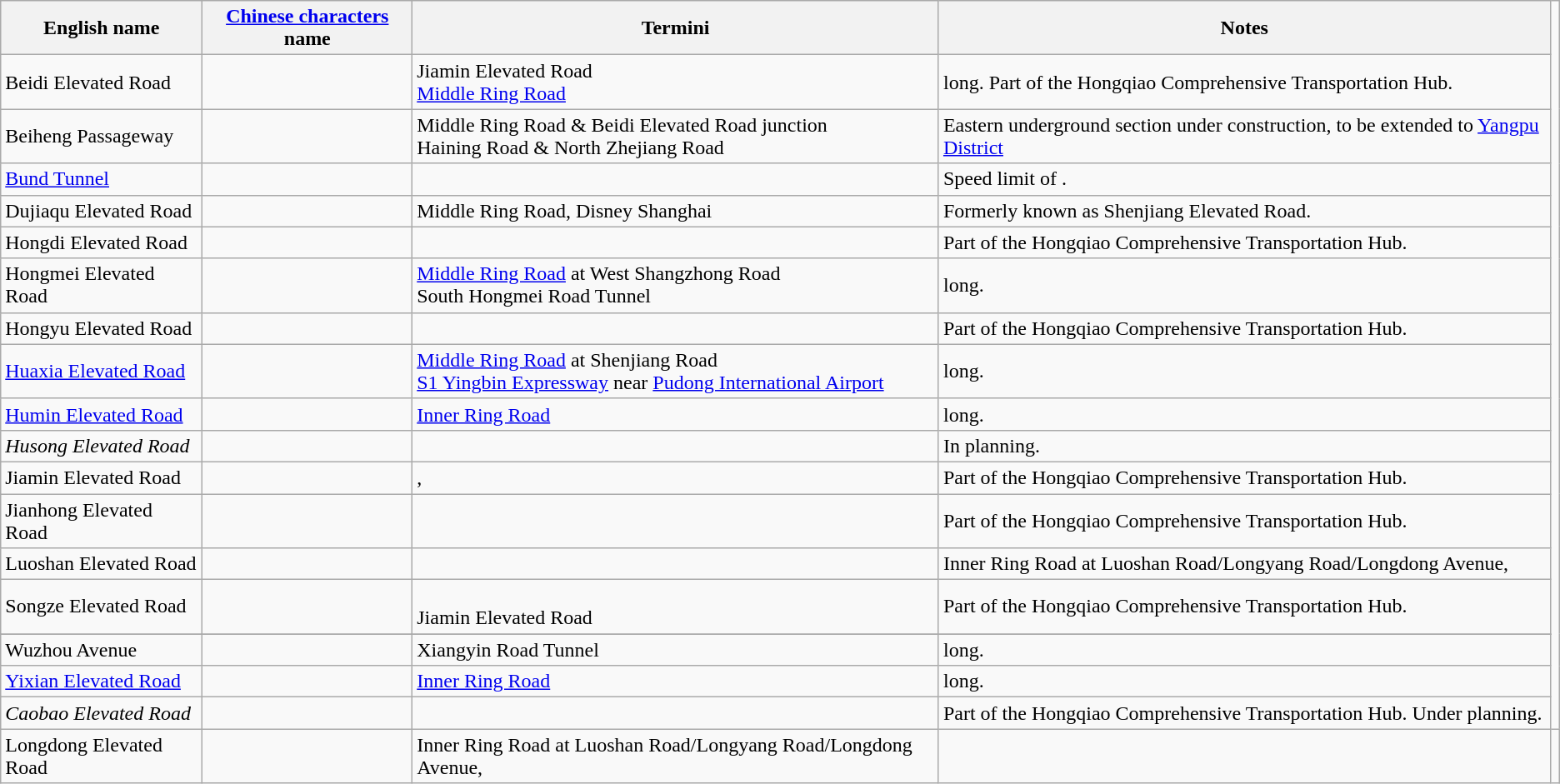<table class="wikitable">
<tr>
<th>English name</th>
<th scope="col"><a href='#'>Chinese characters</a> name</th>
<th>Termini</th>
<th scope="col">Notes</th>
</tr>
<tr>
<td>Beidi Elevated Road</td>
<td></td>
<td>Jiamin Elevated Road<br><a href='#'>Middle Ring Road</a></td>
<td> long. Part of the Hongqiao Comprehensive Transportation Hub.</td>
</tr>
<tr>
<td>Beiheng Passageway</td>
<td></td>
<td>Middle Ring Road & Beidi Elevated Road junction<br>Haining Road & North Zhejiang Road</td>
<td>Eastern underground section under construction, to be extended to <a href='#'>Yangpu District</a></td>
</tr>
<tr>
<td><a href='#'>Bund Tunnel</a></td>
<td></td>
<td></td>
<td>Speed limit of .</td>
</tr>
<tr>
<td>Dujiaqu Elevated Road</td>
<td></td>
<td>Middle Ring Road, Disney Shanghai</td>
<td>Formerly known as Shenjiang Elevated Road.</td>
</tr>
<tr>
<td>Hongdi Elevated Road</td>
<td></td>
<td></td>
<td>Part of the Hongqiao Comprehensive Transportation Hub.</td>
</tr>
<tr>
<td>Hongmei Elevated Road</td>
<td></td>
<td><a href='#'>Middle Ring Road</a> at West Shangzhong Road<br>South Hongmei Road Tunnel</td>
<td> long.</td>
</tr>
<tr>
<td>Hongyu Elevated Road</td>
<td></td>
<td></td>
<td>Part of the Hongqiao Comprehensive Transportation Hub.</td>
</tr>
<tr>
<td><a href='#'>Huaxia Elevated Road</a></td>
<td></td>
<td><a href='#'>Middle Ring Road</a> at Shenjiang Road<br><a href='#'>S1 Yingbin Expressway</a> near <a href='#'>Pudong International Airport</a></td>
<td> long.</td>
</tr>
<tr>
<td><a href='#'>Humin Elevated Road</a></td>
<td></td>
<td><a href='#'>Inner Ring Road</a><br></td>
<td> long.</td>
</tr>
<tr>
<td><em>Husong Elevated Road</em></td>
<td></td>
<td></td>
<td>In planning.</td>
</tr>
<tr>
<td>Jiamin Elevated Road</td>
<td></td>
<td>,<br></td>
<td>Part of the Hongqiao Comprehensive Transportation Hub.</td>
</tr>
<tr>
<td>Jianhong Elevated Road</td>
<td></td>
<td></td>
<td>Part of the Hongqiao Comprehensive Transportation Hub.</td>
</tr>
<tr>
<td>Luoshan Elevated Road</td>
<td></td>
<td></td>
<td>Inner Ring Road at Luoshan Road/Longyang Road/Longdong Avenue, </td>
</tr>
<tr>
<td>Songze Elevated Road</td>
<td></td>
<td><br>Jiamin Elevated Road</td>
<td>Part of the Hongqiao Comprehensive Transportation Hub.</td>
</tr>
<tr>
</tr>
<tr>
<td>Wuzhou Avenue</td>
<td></td>
<td>Xiangyin Road Tunnel<br></td>
<td> long.</td>
</tr>
<tr>
<td><a href='#'>Yixian Elevated Road</a></td>
<td></td>
<td><a href='#'>Inner Ring Road</a><br></td>
<td> long.</td>
</tr>
<tr>
<td><em>Caobao Elevated Road</em></td>
<td></td>
<td></td>
<td>Part of the Hongqiao Comprehensive Transportation Hub. Under planning.</td>
</tr>
<tr>
<td>Longdong Elevated Road</td>
<td></td>
<td>Inner Ring Road at Luoshan Road/Longyang Road/Longdong Avenue, </td>
<td></td>
<td></td>
</tr>
</table>
